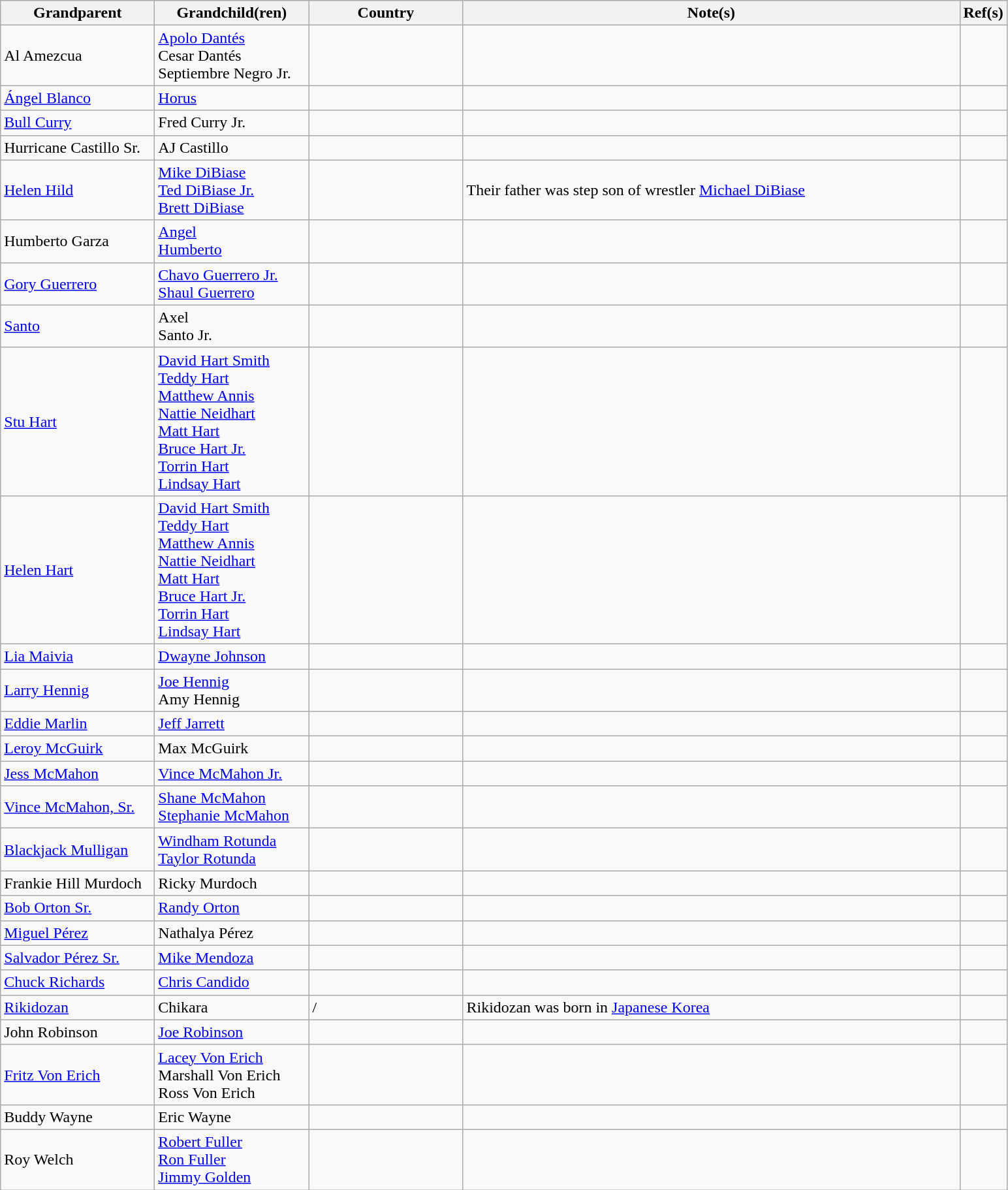<table class="wikitable sortable">
<tr>
<th style="width:150px;">Grandparent</th>
<th style="width:150px;">Grandchild(ren)</th>
<th style="width:150px;">Country</th>
<th style="width:500px;">Note(s)</th>
<th style="width:*;">Ref(s)</th>
</tr>
<tr>
<td>Al Amezcua</td>
<td><a href='#'>Apolo Dantés</a><br>Cesar Dantés<br>Septiembre Negro Jr.</td>
<td></td>
<td></td>
<td></td>
</tr>
<tr>
<td><a href='#'>Ángel Blanco</a></td>
<td><a href='#'>Horus</a></td>
<td></td>
<td></td>
<td></td>
</tr>
<tr>
<td><a href='#'>Bull Curry</a></td>
<td>Fred Curry Jr.</td>
<td></td>
<td></td>
<td></td>
</tr>
<tr>
<td>Hurricane Castillo Sr.</td>
<td>AJ Castillo</td>
<td> </td>
<td></td>
<td></td>
</tr>
<tr>
<td><a href='#'>Helen Hild</a></td>
<td><a href='#'>Mike DiBiase</a><br><a href='#'>Ted DiBiase Jr.</a><br><a href='#'>Brett DiBiase</a></td>
<td></td>
<td>Their father was step son of wrestler <a href='#'>Michael DiBiase</a></td>
<td></td>
</tr>
<tr>
<td>Humberto Garza</td>
<td><a href='#'>Angel</a><br><a href='#'>Humberto</a></td>
<td></td>
<td></td>
<td></td>
</tr>
<tr>
<td><a href='#'>Gory Guerrero</a></td>
<td><a href='#'>Chavo Guerrero Jr.</a><br><a href='#'>Shaul Guerrero</a></td>
<td></td>
<td></td>
<td></td>
</tr>
<tr>
<td><a href='#'>Santo</a></td>
<td>Axel<br>Santo Jr.</td>
<td></td>
<td></td>
<td></td>
</tr>
<tr>
<td><a href='#'>Stu Hart</a></td>
<td><a href='#'>David Hart Smith</a><br><a href='#'>Teddy Hart</a><br><a href='#'>Matthew Annis</a><br><a href='#'>Nattie Neidhart</a><br><a href='#'>Matt Hart</a><br><a href='#'>Bruce Hart Jr.</a><br><a href='#'>Torrin Hart</a><br><a href='#'>Lindsay Hart</a></td>
<td> </td>
<td></td>
<td></td>
</tr>
<tr>
<td><a href='#'>Helen Hart</a></td>
<td><a href='#'>David Hart Smith</a><br><a href='#'>Teddy Hart</a><br><a href='#'>Matthew Annis</a><br><a href='#'>Nattie Neidhart</a><br><a href='#'>Matt Hart</a><br><a href='#'>Bruce Hart Jr.</a><br><a href='#'>Torrin Hart</a><br><a href='#'>Lindsay Hart</a></td>
<td> </td>
<td></td>
<td></td>
</tr>
<tr>
<td><a href='#'>Lia Maivia</a></td>
<td><a href='#'>Dwayne Johnson</a></td>
<td> </td>
<td></td>
<td></td>
</tr>
<tr>
<td><a href='#'>Larry Hennig</a></td>
<td><a href='#'>Joe Hennig</a><br>Amy Hennig</td>
<td></td>
<td></td>
<td></td>
</tr>
<tr>
<td><a href='#'>Eddie Marlin</a></td>
<td><a href='#'>Jeff Jarrett</a></td>
<td></td>
<td></td>
<td></td>
</tr>
<tr>
<td><a href='#'>Leroy McGuirk</a></td>
<td>Max McGuirk</td>
<td></td>
<td></td>
<td></td>
</tr>
<tr>
<td><a href='#'>Jess McMahon</a></td>
<td><a href='#'>Vince McMahon Jr.</a></td>
<td></td>
<td></td>
<td></td>
</tr>
<tr>
<td><a href='#'>Vince McMahon, Sr.</a></td>
<td><a href='#'>Shane McMahon</a><br><a href='#'>Stephanie McMahon</a></td>
<td></td>
<td></td>
<td></td>
</tr>
<tr>
<td><a href='#'>Blackjack Mulligan</a></td>
<td><a href='#'>Windham Rotunda</a><br><a href='#'>Taylor Rotunda</a></td>
<td></td>
<td></td>
<td></td>
</tr>
<tr>
<td>Frankie Hill Murdoch</td>
<td>Ricky Murdoch</td>
<td></td>
<td></td>
<td></td>
</tr>
<tr>
<td><a href='#'>Bob Orton Sr.</a></td>
<td><a href='#'>Randy Orton</a></td>
<td></td>
<td></td>
<td></td>
</tr>
<tr>
<td><a href='#'>Miguel Pérez</a></td>
<td>Nathalya Pérez</td>
<td></td>
<td></td>
<td></td>
</tr>
<tr>
<td><a href='#'>Salvador Pérez Sr.</a></td>
<td><a href='#'>Mike Mendoza</a></td>
<td> </td>
<td></td>
<td></td>
</tr>
<tr>
<td><a href='#'>Chuck Richards</a></td>
<td><a href='#'>Chris Candido</a></td>
<td></td>
<td></td>
<td></td>
</tr>
<tr>
<td><a href='#'>Rikidozan</a></td>
<td>Chikara</td>
<td>/</td>
<td>Rikidozan was born in <a href='#'>Japanese Korea</a></td>
<td></td>
</tr>
<tr>
<td>John Robinson</td>
<td><a href='#'>Joe Robinson</a></td>
<td></td>
<td></td>
<td></td>
</tr>
<tr>
<td><a href='#'>Fritz Von Erich</a></td>
<td><a href='#'>Lacey Von Erich</a><br>Marshall Von Erich<br>Ross Von Erich</td>
<td></td>
<td></td>
<td></td>
</tr>
<tr>
<td>Buddy Wayne</td>
<td>Eric Wayne</td>
<td></td>
<td></td>
<td></td>
</tr>
<tr>
<td>Roy Welch</td>
<td><a href='#'>Robert Fuller</a><br><a href='#'>Ron Fuller</a><br><a href='#'>Jimmy Golden</a></td>
<td></td>
<td></td>
<td></td>
</tr>
</table>
